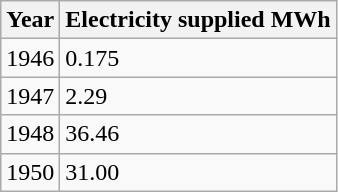<table class="wikitable">
<tr>
<th>Year</th>
<th>Electricity  supplied MWh</th>
</tr>
<tr>
<td>1946</td>
<td>0.175</td>
</tr>
<tr>
<td>1947</td>
<td>2.29</td>
</tr>
<tr>
<td>1948</td>
<td>36.46</td>
</tr>
<tr>
<td>1950</td>
<td>31.00</td>
</tr>
</table>
